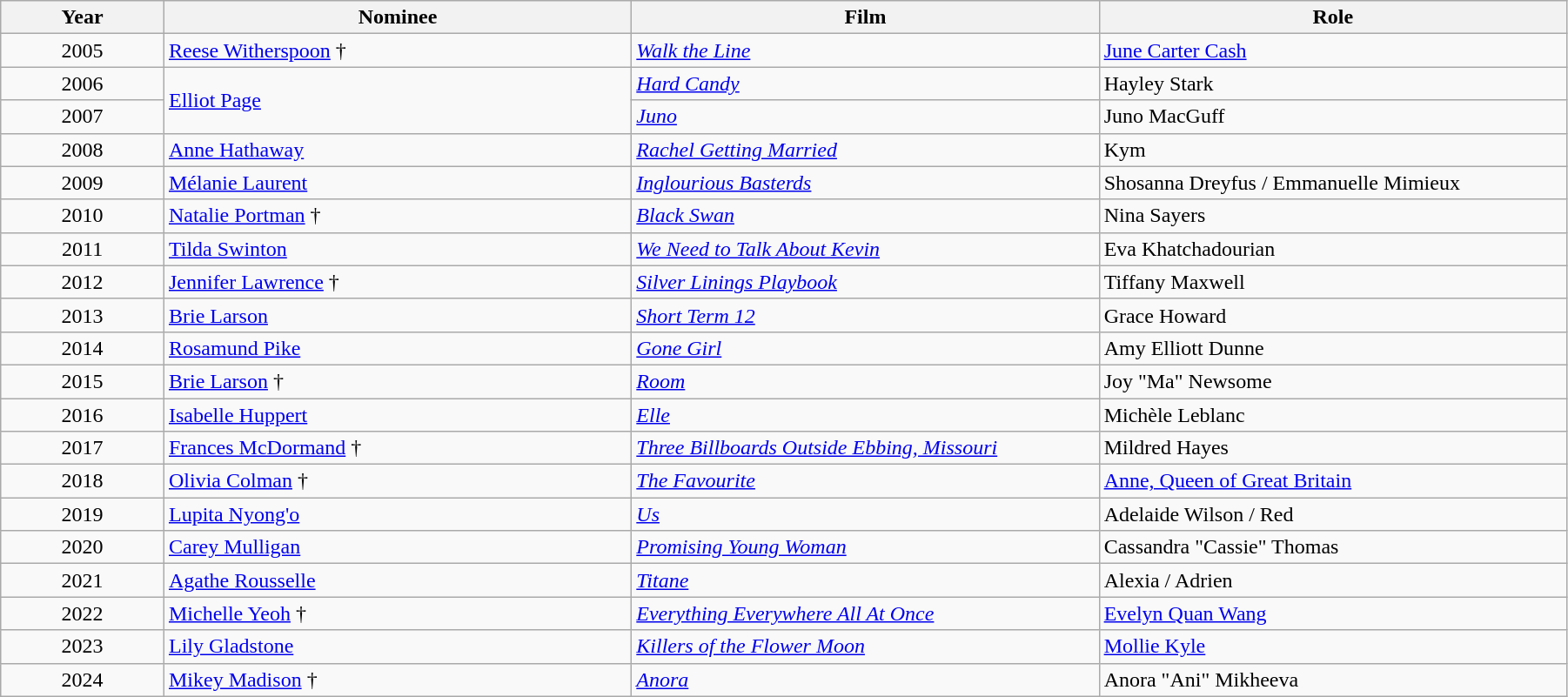<table class="wikitable" width="95%" cellpadding="5">
<tr>
<th width="100"><strong>Year</strong></th>
<th width="300"><strong>Nominee</strong></th>
<th width="300"><strong>Film</strong></th>
<th width="300"><strong>Role</strong></th>
</tr>
<tr>
<td style="text-align:center;">2005</td>
<td><a href='#'>Reese Witherspoon</a> †</td>
<td><em><a href='#'>Walk the Line</a></em></td>
<td><a href='#'>June Carter Cash</a></td>
</tr>
<tr>
<td style="text-align:center;">2006</td>
<td rowspan=2><a href='#'>Elliot Page</a> </td>
<td><em><a href='#'>Hard Candy</a></em></td>
<td>Hayley Stark</td>
</tr>
<tr>
<td style="text-align:center;">2007</td>
<td><em><a href='#'>Juno</a></em></td>
<td>Juno MacGuff</td>
</tr>
<tr>
<td style="text-align:center;">2008</td>
<td><a href='#'>Anne Hathaway</a></td>
<td><em><a href='#'>Rachel Getting Married</a></em></td>
<td>Kym</td>
</tr>
<tr>
<td style="text-align:center;">2009</td>
<td><a href='#'>Mélanie Laurent</a></td>
<td><em><a href='#'>Inglourious Basterds</a></em></td>
<td>Shosanna Dreyfus / Emmanuelle Mimieux</td>
</tr>
<tr>
<td style="text-align:center;">2010</td>
<td><a href='#'>Natalie Portman</a> †</td>
<td><em><a href='#'>Black Swan</a></em></td>
<td>Nina Sayers</td>
</tr>
<tr>
<td style="text-align:center;">2011</td>
<td><a href='#'>Tilda Swinton</a></td>
<td><em><a href='#'>We Need to Talk About Kevin</a></em></td>
<td>Eva Khatchadourian</td>
</tr>
<tr>
<td style="text-align:center;">2012</td>
<td><a href='#'>Jennifer Lawrence</a> †</td>
<td><em><a href='#'>Silver Linings Playbook</a></em></td>
<td>Tiffany Maxwell</td>
</tr>
<tr>
<td style="text-align:center;">2013</td>
<td><a href='#'>Brie Larson</a></td>
<td><em><a href='#'>Short Term 12</a></em></td>
<td>Grace Howard</td>
</tr>
<tr>
<td style="text-align:center;">2014</td>
<td><a href='#'>Rosamund Pike</a></td>
<td><em><a href='#'>Gone Girl</a></em></td>
<td>Amy Elliott Dunne</td>
</tr>
<tr>
<td style="text-align:center;">2015</td>
<td><a href='#'>Brie Larson</a> †</td>
<td><em><a href='#'>Room</a></em></td>
<td>Joy "Ma" Newsome</td>
</tr>
<tr>
<td style="text-align:center;">2016</td>
<td><a href='#'>Isabelle Huppert</a></td>
<td><em><a href='#'>Elle</a></em></td>
<td>Michèle Leblanc</td>
</tr>
<tr>
<td style="text-align:center;">2017</td>
<td><a href='#'>Frances McDormand</a> †</td>
<td><em><a href='#'>Three Billboards Outside Ebbing, Missouri</a></em></td>
<td>Mildred Hayes</td>
</tr>
<tr>
<td style="text-align:center;">2018</td>
<td><a href='#'>Olivia Colman</a> †</td>
<td><em><a href='#'>The Favourite</a></em></td>
<td><a href='#'>Anne, Queen of Great Britain</a></td>
</tr>
<tr>
<td style="text-align:center;">2019</td>
<td><a href='#'>Lupita Nyong'o</a></td>
<td><em><a href='#'>Us</a></em></td>
<td>Adelaide Wilson / Red</td>
</tr>
<tr>
<td style="text-align:center;">2020</td>
<td><a href='#'>Carey Mulligan</a></td>
<td><em><a href='#'>Promising Young Woman</a></em></td>
<td>Cassandra "Cassie" Thomas</td>
</tr>
<tr>
<td style="text-align:center;">2021</td>
<td><a href='#'>Agathe Rousselle</a></td>
<td><em><a href='#'>Titane</a></em></td>
<td>Alexia / Adrien</td>
</tr>
<tr>
<td style="text-align:center;">2022</td>
<td><a href='#'>Michelle Yeoh</a> †</td>
<td><em><a href='#'>Everything Everywhere All At Once</a></em></td>
<td><a href='#'>Evelyn Quan Wang</a></td>
</tr>
<tr>
<td style="text-align:center;">2023</td>
<td><a href='#'>Lily Gladstone</a></td>
<td><em><a href='#'>Killers of the Flower Moon</a></em></td>
<td><a href='#'>Mollie Kyle</a></td>
</tr>
<tr>
<td style="text-align:center;">2024</td>
<td><a href='#'>Mikey Madison</a> †</td>
<td><em><a href='#'>Anora</a></em></td>
<td>Anora "Ani" Mikheeva</td>
</tr>
</table>
